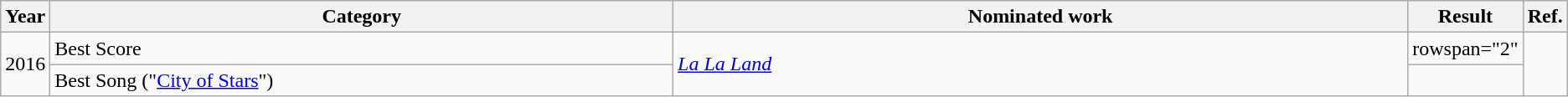<table class=wikitable>
<tr>
<th scope="col" style="width:1em;">Year</th>
<th scope="col" style="width:33em;">Category</th>
<th scope="col" style="width:39em;">Nominated work</th>
<th scope="col" style="width:5em;">Result</th>
<th scope="col" style="width:1em;">Ref.</th>
</tr>
<tr>
<td rowspan="2">2016</td>
<td>Best Score</td>
<td rowspan="2"><em><a href='#'>La La Land</a></em></td>
<td>rowspan="2" </td>
<td rowspan="2"></td>
</tr>
<tr>
<td>Best Song ("<a href='#'>City of Stars</a>")</td>
</tr>
</table>
